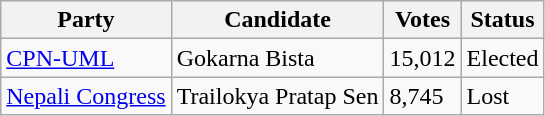<table class="wikitable">
<tr>
<th>Party</th>
<th>Candidate</th>
<th>Votes</th>
<th>Status</th>
</tr>
<tr>
<td><a href='#'>CPN-UML</a></td>
<td>Gokarna Bista</td>
<td>15,012</td>
<td>Elected</td>
</tr>
<tr>
<td><a href='#'>Nepali Congress</a></td>
<td>Trailokya Pratap Sen</td>
<td>8,745</td>
<td>Lost</td>
</tr>
</table>
